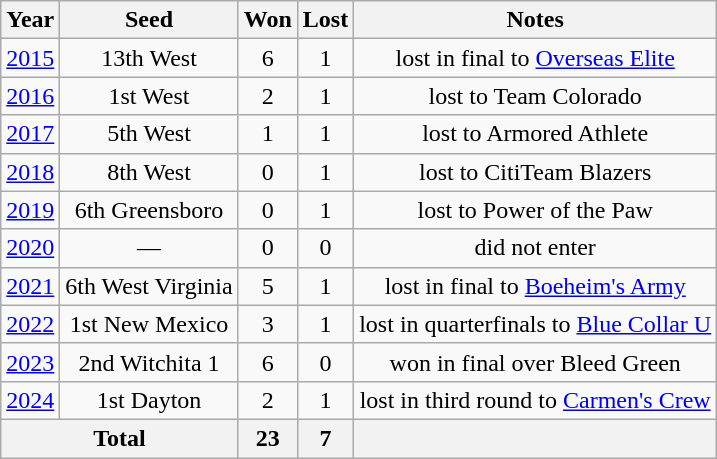<table class="wikitable" style="text-align:center;">
<tr>
<th>Year</th>
<th>Seed</th>
<th>Won</th>
<th>Lost</th>
<th>Notes</th>
</tr>
<tr>
<td><a href='#'>2015</a></td>
<td>13th West</td>
<td>6</td>
<td>1</td>
<td>lost in final to <a href='#'>Overseas Elite</a></td>
</tr>
<tr>
<td><a href='#'>2016</a></td>
<td>1st West</td>
<td>2</td>
<td>1</td>
<td>lost to Team Colorado</td>
</tr>
<tr>
<td><a href='#'>2017</a></td>
<td>5th West</td>
<td>1</td>
<td>1</td>
<td>lost to Armored Athlete</td>
</tr>
<tr>
<td><a href='#'>2018</a></td>
<td>8th West</td>
<td>0</td>
<td>1</td>
<td>lost to CitiTeam Blazers</td>
</tr>
<tr>
<td><a href='#'>2019</a></td>
<td>6th Greensboro</td>
<td>0</td>
<td>1</td>
<td>lost to Power of the Paw</td>
</tr>
<tr>
<td><a href='#'>2020</a></td>
<td>—</td>
<td>0</td>
<td>0</td>
<td>did not enter</td>
</tr>
<tr>
<td><a href='#'>2021</a></td>
<td>6th West Virginia</td>
<td>5</td>
<td>1</td>
<td>lost in final to <a href='#'>Boeheim's Army</a></td>
</tr>
<tr>
<td><a href='#'>2022</a></td>
<td>1st New Mexico</td>
<td>3</td>
<td>1</td>
<td>lost in quarterfinals to <a href='#'>Blue Collar U</a></td>
</tr>
<tr>
<td><a href='#'>2023</a></td>
<td>2nd Witchita 1</td>
<td>6</td>
<td>0</td>
<td>won in final over Bleed Green</td>
</tr>
<tr>
<td><a href='#'>2024</a></td>
<td>1st Dayton</td>
<td>2</td>
<td>1</td>
<td>lost in third round to <a href='#'>Carmen's Crew</a></td>
</tr>
<tr>
<th colspan=2>Total</th>
<th>23</th>
<th>7</th>
<th></th>
</tr>
</table>
